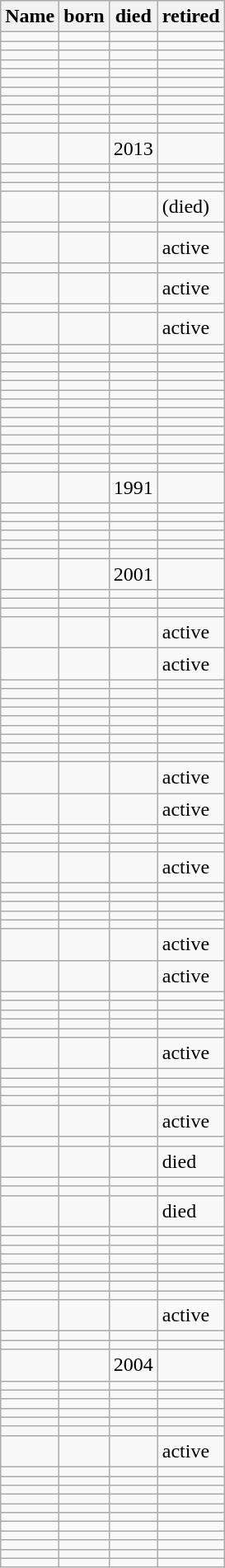<table class="wikitable sortable">
<tr>
<th>Name</th>
<th>born</th>
<th>died</th>
<th>retired</th>
</tr>
<tr>
<td></td>
<td></td>
<td></td>
<td></td>
</tr>
<tr>
<td></td>
<td></td>
<td></td>
<td></td>
</tr>
<tr>
<td></td>
<td></td>
<td></td>
<td></td>
</tr>
<tr>
<td></td>
<td></td>
<td></td>
<td></td>
</tr>
<tr>
<td></td>
<td></td>
<td></td>
<td></td>
</tr>
<tr>
<td></td>
<td></td>
<td></td>
<td></td>
</tr>
<tr>
<td></td>
<td></td>
<td></td>
<td></td>
</tr>
<tr>
<td></td>
<td></td>
<td></td>
<td></td>
</tr>
<tr>
<td></td>
<td></td>
<td></td>
<td></td>
</tr>
<tr>
<td></td>
<td></td>
<td></td>
<td></td>
</tr>
<tr>
<td></td>
<td></td>
<td></td>
<td></td>
</tr>
<tr>
<td></td>
<td></td>
<td>2013</td>
<td></td>
</tr>
<tr>
<td></td>
<td></td>
<td></td>
<td></td>
</tr>
<tr>
<td></td>
<td></td>
<td></td>
<td></td>
</tr>
<tr>
<td></td>
<td></td>
<td></td>
<td></td>
</tr>
<tr>
<td></td>
<td></td>
<td></td>
<td>(died)</td>
</tr>
<tr>
<td></td>
<td></td>
<td></td>
<td></td>
</tr>
<tr>
<td></td>
<td></td>
<td></td>
<td>active</td>
</tr>
<tr>
<td></td>
<td></td>
<td></td>
<td></td>
</tr>
<tr>
<td></td>
<td></td>
<td></td>
<td>active</td>
</tr>
<tr>
<td></td>
<td></td>
<td></td>
<td></td>
</tr>
<tr>
<td></td>
<td></td>
<td></td>
<td>active</td>
</tr>
<tr>
<td></td>
<td></td>
<td></td>
<td></td>
</tr>
<tr>
<td></td>
<td></td>
<td></td>
<td></td>
</tr>
<tr>
<td></td>
<td></td>
<td></td>
<td></td>
</tr>
<tr>
<td></td>
<td></td>
<td></td>
<td></td>
</tr>
<tr>
<td></td>
<td></td>
<td></td>
<td></td>
</tr>
<tr>
<td></td>
<td></td>
<td></td>
<td></td>
</tr>
<tr>
<td></td>
<td></td>
<td></td>
<td></td>
</tr>
<tr>
<td></td>
<td></td>
<td></td>
<td></td>
</tr>
<tr>
<td></td>
<td></td>
<td></td>
<td></td>
</tr>
<tr>
<td></td>
<td></td>
<td></td>
<td></td>
</tr>
<tr>
<td></td>
<td></td>
<td></td>
<td></td>
</tr>
<tr>
<td></td>
<td></td>
<td></td>
<td></td>
</tr>
<tr>
<td></td>
<td></td>
<td></td>
<td></td>
</tr>
<tr>
<td></td>
<td></td>
<td></td>
<td></td>
</tr>
<tr>
<td></td>
<td></td>
<td>1991</td>
<td></td>
</tr>
<tr>
<td></td>
<td></td>
<td></td>
<td></td>
</tr>
<tr>
<td></td>
<td></td>
<td></td>
<td></td>
</tr>
<tr>
<td></td>
<td></td>
<td></td>
<td></td>
</tr>
<tr>
<td></td>
<td></td>
<td></td>
<td></td>
</tr>
<tr>
<td></td>
<td></td>
<td></td>
<td></td>
</tr>
<tr>
<td></td>
<td></td>
<td></td>
<td></td>
</tr>
<tr>
<td></td>
<td></td>
<td>2001</td>
<td></td>
</tr>
<tr>
<td></td>
<td></td>
<td></td>
<td></td>
</tr>
<tr>
<td></td>
<td></td>
<td></td>
<td></td>
</tr>
<tr>
<td></td>
<td></td>
<td></td>
<td></td>
</tr>
<tr>
<td></td>
<td></td>
<td></td>
<td>active</td>
</tr>
<tr>
<td></td>
<td></td>
<td></td>
<td>active</td>
</tr>
<tr>
<td></td>
<td></td>
<td></td>
<td></td>
</tr>
<tr>
<td></td>
<td></td>
<td></td>
<td></td>
</tr>
<tr>
<td></td>
<td></td>
<td></td>
<td></td>
</tr>
<tr>
<td></td>
<td></td>
<td></td>
<td></td>
</tr>
<tr>
<td></td>
<td></td>
<td></td>
<td></td>
</tr>
<tr>
<td></td>
<td></td>
<td></td>
<td></td>
</tr>
<tr>
<td></td>
<td></td>
<td></td>
<td></td>
</tr>
<tr>
<td></td>
<td></td>
<td></td>
<td></td>
</tr>
<tr>
<td></td>
<td></td>
<td></td>
<td></td>
</tr>
<tr>
<td></td>
<td></td>
<td></td>
<td>active</td>
</tr>
<tr>
<td></td>
<td></td>
<td></td>
<td>active</td>
</tr>
<tr>
<td></td>
<td></td>
<td></td>
<td></td>
</tr>
<tr>
<td></td>
<td></td>
<td></td>
<td></td>
</tr>
<tr>
<td></td>
<td></td>
<td></td>
<td></td>
</tr>
<tr>
<td></td>
<td></td>
<td></td>
<td>active</td>
</tr>
<tr>
<td></td>
<td></td>
<td></td>
<td></td>
</tr>
<tr>
<td></td>
<td></td>
<td></td>
<td></td>
</tr>
<tr>
<td></td>
<td></td>
<td></td>
<td></td>
</tr>
<tr>
<td></td>
<td></td>
<td></td>
<td></td>
</tr>
<tr>
<td></td>
<td></td>
<td></td>
<td></td>
</tr>
<tr>
<td></td>
<td></td>
<td></td>
<td>active</td>
</tr>
<tr>
<td></td>
<td></td>
<td></td>
<td>active</td>
</tr>
<tr>
<td></td>
<td></td>
<td></td>
<td></td>
</tr>
<tr>
<td></td>
<td></td>
<td></td>
<td></td>
</tr>
<tr>
<td></td>
<td></td>
<td></td>
<td></td>
</tr>
<tr>
<td></td>
<td></td>
<td></td>
<td></td>
</tr>
<tr>
<td></td>
<td></td>
<td></td>
<td></td>
</tr>
<tr>
<td></td>
<td></td>
<td></td>
<td>active</td>
</tr>
<tr>
<td></td>
<td></td>
<td></td>
<td></td>
</tr>
<tr>
<td></td>
<td></td>
<td></td>
<td></td>
</tr>
<tr>
<td></td>
<td></td>
<td></td>
<td></td>
</tr>
<tr>
<td></td>
<td></td>
<td></td>
<td></td>
</tr>
<tr>
<td></td>
<td></td>
<td></td>
<td>active</td>
</tr>
<tr>
<td></td>
<td></td>
<td></td>
<td></td>
</tr>
<tr>
<td></td>
<td></td>
<td></td>
<td>died</td>
</tr>
<tr>
<td></td>
<td></td>
<td></td>
<td></td>
</tr>
<tr>
<td></td>
<td></td>
<td></td>
<td></td>
</tr>
<tr>
<td></td>
<td></td>
<td></td>
<td>died</td>
</tr>
<tr>
<td></td>
<td></td>
<td></td>
<td></td>
</tr>
<tr>
<td></td>
<td></td>
<td></td>
<td></td>
</tr>
<tr>
<td></td>
<td></td>
<td></td>
<td></td>
</tr>
<tr>
<td></td>
<td></td>
<td></td>
<td></td>
</tr>
<tr>
<td></td>
<td></td>
<td></td>
<td></td>
</tr>
<tr>
<td></td>
<td></td>
<td></td>
<td></td>
</tr>
<tr>
<td></td>
<td></td>
<td></td>
<td></td>
</tr>
<tr>
<td></td>
<td></td>
<td></td>
<td></td>
</tr>
<tr>
<td></td>
<td></td>
<td></td>
<td>active</td>
</tr>
<tr>
<td></td>
<td></td>
<td></td>
<td></td>
</tr>
<tr>
<td></td>
<td></td>
<td></td>
<td></td>
</tr>
<tr>
<td></td>
<td></td>
<td>2004</td>
<td></td>
</tr>
<tr>
<td></td>
<td></td>
<td></td>
<td></td>
</tr>
<tr>
<td></td>
<td></td>
<td></td>
<td></td>
</tr>
<tr>
<td></td>
<td></td>
<td></td>
<td></td>
</tr>
<tr>
<td></td>
<td></td>
<td></td>
<td></td>
</tr>
<tr>
<td></td>
<td></td>
<td></td>
<td></td>
</tr>
<tr>
<td></td>
<td></td>
<td></td>
<td></td>
</tr>
<tr>
<td></td>
<td></td>
<td></td>
<td>active</td>
</tr>
<tr>
<td></td>
<td></td>
<td></td>
<td></td>
</tr>
<tr>
<td></td>
<td></td>
<td></td>
<td></td>
</tr>
<tr>
<td></td>
<td></td>
<td></td>
<td></td>
</tr>
<tr>
<td></td>
<td></td>
<td></td>
<td></td>
</tr>
<tr>
<td></td>
<td></td>
<td></td>
<td></td>
</tr>
<tr>
<td></td>
<td></td>
<td></td>
<td></td>
</tr>
<tr>
<td></td>
<td></td>
<td></td>
<td></td>
</tr>
<tr>
<td></td>
<td></td>
<td></td>
<td></td>
</tr>
<tr>
<td></td>
<td></td>
<td></td>
<td></td>
</tr>
<tr>
<td></td>
<td></td>
<td></td>
<td></td>
</tr>
<tr>
<td></td>
<td></td>
<td></td>
<td></td>
</tr>
</table>
